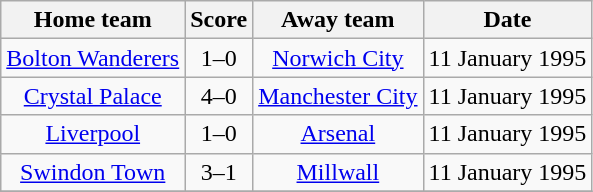<table class="wikitable" style="text-align: center">
<tr>
<th>Home team</th>
<th>Score</th>
<th>Away team</th>
<th>Date</th>
</tr>
<tr>
<td><a href='#'>Bolton Wanderers</a></td>
<td>1–0</td>
<td><a href='#'>Norwich City</a></td>
<td>11 January 1995</td>
</tr>
<tr>
<td><a href='#'>Crystal Palace</a></td>
<td>4–0</td>
<td><a href='#'>Manchester City</a></td>
<td>11 January 1995</td>
</tr>
<tr>
<td><a href='#'>Liverpool</a></td>
<td>1–0</td>
<td><a href='#'>Arsenal</a></td>
<td>11 January 1995</td>
</tr>
<tr>
<td><a href='#'>Swindon Town</a></td>
<td>3–1</td>
<td><a href='#'>Millwall</a></td>
<td>11 January 1995</td>
</tr>
<tr>
</tr>
</table>
